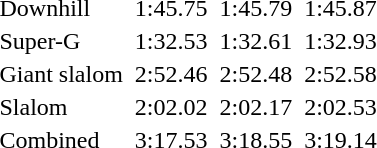<table>
<tr valign="top">
<td>Downhill<br></td>
<td></td>
<td>1:45.75</td>
<td></td>
<td>1:45.79</td>
<td></td>
<td>1:45.87</td>
</tr>
<tr valign="top">
<td>Super-G<br></td>
<td></td>
<td>1:32.53</td>
<td></td>
<td>1:32.61</td>
<td></td>
<td>1:32.93</td>
</tr>
<tr valign="top">
<td>Giant slalom<br></td>
<td></td>
<td>2:52.46</td>
<td></td>
<td>2:52.48</td>
<td></td>
<td>2:52.58</td>
</tr>
<tr valign="top">
<td>Slalom<br></td>
<td></td>
<td>2:02.02</td>
<td></td>
<td>2:02.17</td>
<td></td>
<td>2:02.53</td>
</tr>
<tr valign="top">
<td>Combined<br></td>
<td></td>
<td>3:17.53</td>
<td></td>
<td>3:18.55</td>
<td></td>
<td>3:19.14</td>
</tr>
</table>
